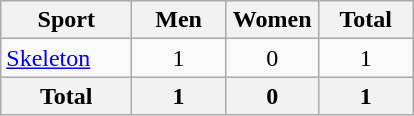<table class="wikitable sortable" style="text-align:center;">
<tr>
<th width=80>Sport</th>
<th width=55>Men</th>
<th width=55>Women</th>
<th width=55>Total</th>
</tr>
<tr>
<td align=left><a href='#'>Skeleton</a></td>
<td>1</td>
<td>0</td>
<td>1</td>
</tr>
<tr>
<th>Total</th>
<th>1</th>
<th>0</th>
<th>1</th>
</tr>
</table>
